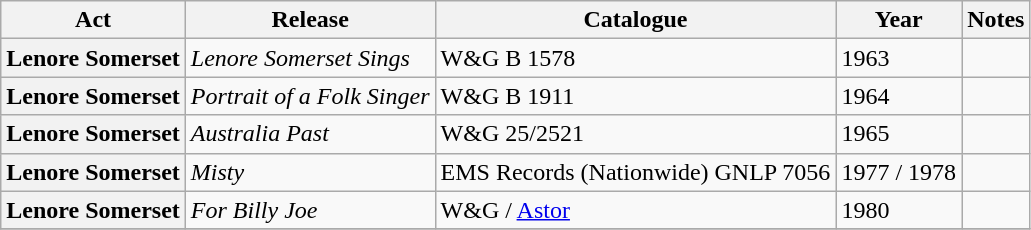<table class="wikitable plainrowheaders sortable">
<tr>
<th scope="col" class="unsortable">Act</th>
<th scope="col">Release</th>
<th scope="col">Catalogue</th>
<th scope="col">Year</th>
<th scope="col" class="unsortable">Notes</th>
</tr>
<tr>
<th scope="row">Lenore Somerset</th>
<td><em>Lenore Somerset Sings</em></td>
<td>W&G B 1578</td>
<td>1963</td>
<td></td>
</tr>
<tr>
<th scope="row">Lenore Somerset</th>
<td><em>Portrait of a Folk Singer</em></td>
<td>W&G B 1911</td>
<td>1964</td>
<td></td>
</tr>
<tr>
<th scope="row">Lenore Somerset</th>
<td><em>Australia Past</em></td>
<td>W&G 25/2521</td>
<td>1965</td>
<td></td>
</tr>
<tr>
<th scope="row">Lenore Somerset</th>
<td><em>Misty</em></td>
<td>EMS Records (Nationwide) GNLP 7056</td>
<td>1977 / 1978</td>
<td></td>
</tr>
<tr>
<th scope="row">Lenore Somerset</th>
<td><em>For Billy Joe</em></td>
<td>W&G / <a href='#'>Astor</a></td>
<td>1980</td>
<td></td>
</tr>
<tr>
</tr>
</table>
